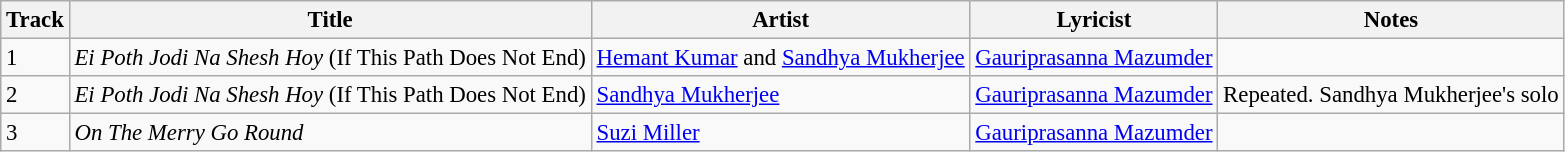<table class="wikitable" style="font-size:95%;">
<tr>
<th>Track</th>
<th>Title</th>
<th>Artist</th>
<th>Lyricist</th>
<th>Notes</th>
</tr>
<tr>
<td>1</td>
<td><em>Ei Poth Jodi Na Shesh Hoy</em> (If This Path Does Not End)</td>
<td><a href='#'>Hemant Kumar</a> and <a href='#'>Sandhya Mukherjee</a></td>
<td><a href='#'>Gauriprasanna Mazumder</a></td>
<td></td>
</tr>
<tr>
<td>2</td>
<td><em>Ei Poth Jodi Na Shesh Hoy</em> (If This Path Does Not End)</td>
<td><a href='#'>Sandhya Mukherjee</a></td>
<td><a href='#'>Gauriprasanna Mazumder</a></td>
<td>Repeated. Sandhya Mukherjee's solo</td>
</tr>
<tr>
<td>3</td>
<td><em>On The Merry Go Round</em></td>
<td><a href='#'>Suzi Miller</a></td>
<td><a href='#'>Gauriprasanna Mazumder</a></td>
<td></td>
</tr>
</table>
